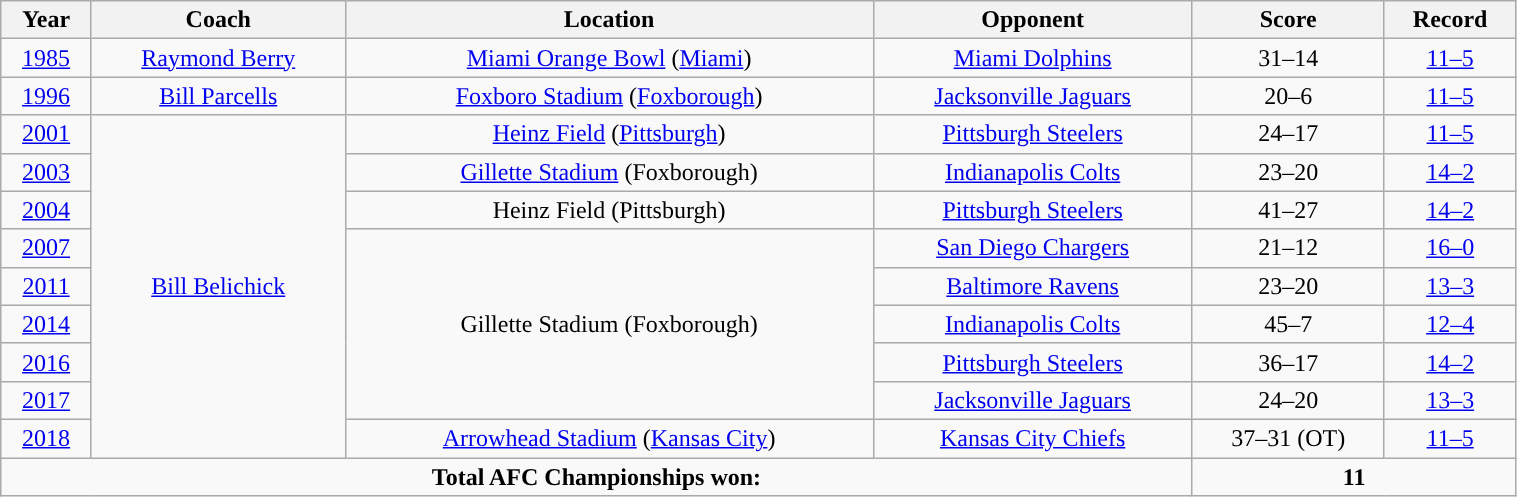<table class="wikitable" style="width:80%;text-align:center">
<tr>
<th>Year</th>
<th>Coach</th>
<th>Location</th>
<th>Opponent</th>
<th>Score</th>
<th>Record</th>
</tr>
<tr>
<td><a href='#'>1985</a></td>
<td><a href='#'>Raymond Berry</a></td>
<td><a href='#'>Miami Orange Bowl</a> (<a href='#'>Miami</a>)</td>
<td><a href='#'>Miami Dolphins</a></td>
<td>31–14</td>
<td><a href='#'>11–5</a></td>
</tr>
<tr>
<td><a href='#'>1996</a></td>
<td><a href='#'>Bill Parcells</a></td>
<td><a href='#'>Foxboro Stadium</a> (<a href='#'>Foxborough</a>)</td>
<td><a href='#'>Jacksonville Jaguars</a></td>
<td>20–6</td>
<td><a href='#'>11–5</a></td>
</tr>
<tr>
<td><a href='#'>2001</a></td>
<td rowspan="9"><a href='#'>Bill Belichick</a></td>
<td><a href='#'>Heinz Field</a> (<a href='#'>Pittsburgh</a>)</td>
<td><a href='#'>Pittsburgh Steelers</a></td>
<td>24–17</td>
<td><a href='#'>11–5</a></td>
</tr>
<tr>
<td><a href='#'>2003</a></td>
<td><a href='#'>Gillette Stadium</a> (Foxborough)</td>
<td><a href='#'>Indianapolis Colts</a></td>
<td>23–20</td>
<td><a href='#'>14–2</a></td>
</tr>
<tr>
<td><a href='#'>2004</a></td>
<td>Heinz Field (Pittsburgh)</td>
<td><a href='#'>Pittsburgh Steelers</a></td>
<td>41–27</td>
<td><a href='#'>14–2</a></td>
</tr>
<tr>
<td><a href='#'>2007</a></td>
<td rowspan="5">Gillette Stadium (Foxborough)</td>
<td><a href='#'>San Diego Chargers</a></td>
<td>21–12</td>
<td><a href='#'>16–0</a></td>
</tr>
<tr>
<td><a href='#'>2011</a></td>
<td><a href='#'>Baltimore Ravens</a></td>
<td>23–20</td>
<td><a href='#'>13–3</a></td>
</tr>
<tr>
<td><a href='#'>2014</a></td>
<td><a href='#'>Indianapolis Colts</a></td>
<td>45–7</td>
<td><a href='#'>12–4</a></td>
</tr>
<tr>
<td><a href='#'>2016</a></td>
<td><a href='#'>Pittsburgh Steelers</a></td>
<td>36–17</td>
<td><a href='#'>14–2</a></td>
</tr>
<tr>
<td><a href='#'>2017</a></td>
<td><a href='#'>Jacksonville Jaguars</a></td>
<td>24–20</td>
<td><a href='#'>13–3</a></td>
</tr>
<tr>
<td><a href='#'>2018</a></td>
<td><a href='#'>Arrowhead Stadium</a> (<a href='#'>Kansas City</a>)</td>
<td><a href='#'>Kansas City Chiefs</a></td>
<td>37–31 (OT)</td>
<td><a href='#'>11–5</a></td>
</tr>
<tr>
<td colspan="4"><strong>Total AFC Championships won:</strong></td>
<td colspan="2"><strong>11</strong></td>
</tr>
</table>
